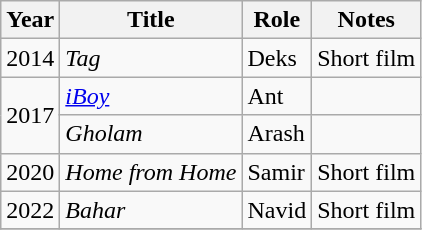<table class="wikitable sortable">
<tr>
<th>Year</th>
<th>Title</th>
<th>Role</th>
<th>Notes</th>
</tr>
<tr>
<td>2014</td>
<td><em>Tag</em></td>
<td>Deks</td>
<td>Short film</td>
</tr>
<tr>
<td rowspan="2">2017</td>
<td><em><a href='#'>iBoy</a></em></td>
<td>Ant</td>
<td></td>
</tr>
<tr>
<td><em>Gholam</em></td>
<td>Arash</td>
<td></td>
</tr>
<tr>
<td>2020</td>
<td><em>Home from Home</em></td>
<td>Samir</td>
<td>Short film</td>
</tr>
<tr>
<td>2022</td>
<td><em>Bahar</em></td>
<td>Navid</td>
<td>Short film</td>
</tr>
<tr>
</tr>
</table>
